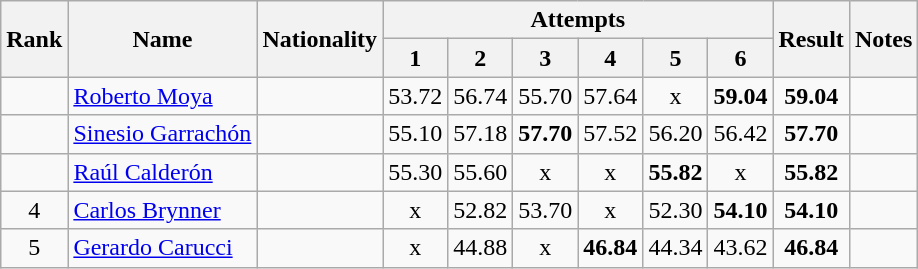<table class="wikitable sortable" style="text-align:center">
<tr>
<th rowspan=2>Rank</th>
<th rowspan=2>Name</th>
<th rowspan=2>Nationality</th>
<th colspan=6>Attempts</th>
<th rowspan=2>Result</th>
<th rowspan=2>Notes</th>
</tr>
<tr>
<th>1</th>
<th>2</th>
<th>3</th>
<th>4</th>
<th>5</th>
<th>6</th>
</tr>
<tr>
<td align=center></td>
<td align=left><a href='#'>Roberto Moya</a></td>
<td align=left></td>
<td>53.72</td>
<td>56.74</td>
<td>55.70</td>
<td>57.64</td>
<td>x</td>
<td><strong>59.04</strong></td>
<td><strong>59.04</strong></td>
<td></td>
</tr>
<tr>
<td align=center></td>
<td align=left><a href='#'>Sinesio Garrachón</a></td>
<td align=left></td>
<td>55.10</td>
<td>57.18</td>
<td><strong>57.70</strong></td>
<td>57.52</td>
<td>56.20</td>
<td>56.42</td>
<td><strong>57.70</strong></td>
<td></td>
</tr>
<tr>
<td align=center></td>
<td align=left><a href='#'>Raúl Calderón</a></td>
<td align=left></td>
<td>55.30</td>
<td>55.60</td>
<td>x</td>
<td>x</td>
<td><strong>55.82</strong></td>
<td>x</td>
<td><strong>55.82</strong></td>
<td></td>
</tr>
<tr>
<td align=center>4</td>
<td align=left><a href='#'>Carlos Brynner</a></td>
<td align=left></td>
<td>x</td>
<td>52.82</td>
<td>53.70</td>
<td>x</td>
<td>52.30</td>
<td><strong>54.10</strong></td>
<td><strong>54.10</strong></td>
<td></td>
</tr>
<tr>
<td align=center>5</td>
<td align=left><a href='#'>Gerardo Carucci</a></td>
<td align=left></td>
<td>x</td>
<td>44.88</td>
<td>x</td>
<td><strong>46.84</strong></td>
<td>44.34</td>
<td>43.62</td>
<td><strong>46.84</strong></td>
<td></td>
</tr>
</table>
